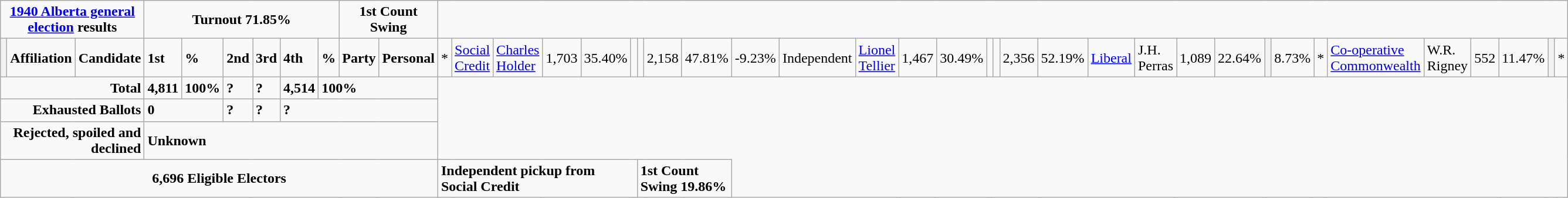<table class="wikitable">
<tr>
<td colspan="3" align=center><strong><a href='#'>1940 Alberta general election</a> results</strong></td>
<td colspan="6" align=center><strong>Turnout 71.85%</strong></td>
<td colspan="2" align=center><strong>1st Count Swing</strong></td>
</tr>
<tr>
<th style="width: 10px;"></th>
<td><strong>Affiliation</strong></td>
<td><strong>Candidate</strong></td>
<td><strong>1st</strong></td>
<td><strong>%</strong></td>
<td><strong>2nd</strong></td>
<td><strong>3rd</strong></td>
<td><strong>4th</strong></td>
<td><strong>%</strong></td>
<td><strong>Party</strong></td>
<td><strong>Personal</strong></td>
<td colspan=2 align=center>*<br></td>
<td><a href='#'>Social Credit</a></td>
<td><a href='#'>Charles Holder</a></td>
<td>1,703</td>
<td>35.40%</td>
<td></td>
<td></td>
<td>2,158</td>
<td>47.81%</td>
<td colspan=2 align=center>-9.23%<br></td>
<td>Independent</td>
<td><a href='#'>Lionel Tellier</a></td>
<td>1,467</td>
<td>30.49%</td>
<td></td>
<td></td>
<td>2,356</td>
<td>52.19%<br></td>
<td><a href='#'>Liberal</a></td>
<td>J.H. Perras</td>
<td>1,089</td>
<td>22.64%</td>
<td colspan=4 bgcolor="#F2F2F2"></td>
<td>8.73%</td>
<td align=center>*<br></td>
<td><a href='#'>Co-operative Commonwealth</a></td>
<td>W.R. Rigney</td>
<td>552</td>
<td>11.47%</td>
<td colspan=4 bgcolor="#F2F2F2"></td>
<td colspan=2 align=center>*</td>
</tr>
<tr>
<td colspan="3" align="right"><strong>Total</strong></td>
<td><strong>4,811</strong></td>
<td><strong>100%</strong></td>
<td><strong>?</strong></td>
<td><strong>?</strong></td>
<td><strong>4,514</strong></td>
<td colspan=3><strong>100%</strong></td>
</tr>
<tr>
<td align="right" colspan=3><strong>Exhausted Ballots</strong></td>
<td colspan=2><strong>0</strong></td>
<td><strong>?</strong></td>
<td><strong>?</strong></td>
<td colspan=4><strong>?</strong></td>
</tr>
<tr>
<td colspan="3" align="right"><strong>Rejected, spoiled and declined</strong></td>
<td colspan="8"><strong>Unknown</strong></td>
</tr>
<tr>
<td align=center colspan=11><strong>6,696 Eligible Electors</strong><br></td>
<td colspan=7><strong>Independent pickup from Social Credit</strong></td>
<td colspan=3><strong>1st Count Swing 19.86%</strong></td>
</tr>
</table>
